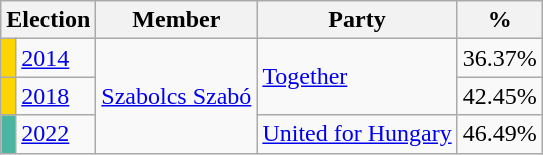<table class=wikitable>
<tr>
<th colspan="2">Election</th>
<th>Member</th>
<th>Party</th>
<th>%</th>
</tr>
<tr>
<td style="background:#FED500;"></td>
<td><a href='#'>2014</a></td>
<td rowspan="3"><a href='#'>Szabolcs Szabó</a></td>
<td rowspan="2"><a href='#'>Together</a></td>
<td align="right">36.37%</td>
</tr>
<tr>
<td style="background:#FED500;"></td>
<td><a href='#'>2018</a></td>
<td align=right>42.45%</td>
</tr>
<tr>
<td style="background:#4CB5A2;"></td>
<td><a href='#'>2022</a></td>
<td><a href='#'>United for Hungary</a></td>
<td align="right">46.49%</td>
</tr>
</table>
